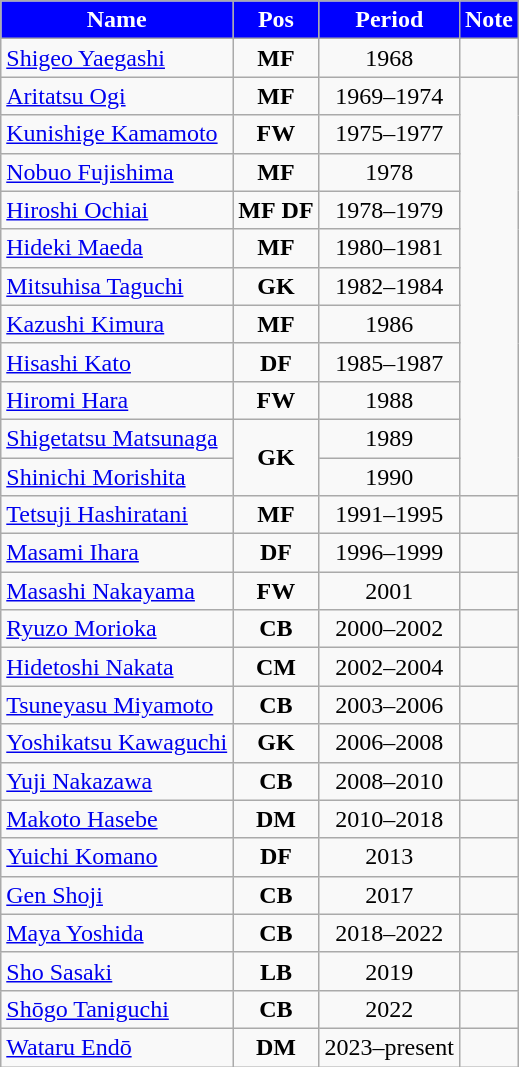<table class="wikitable sortable">
<tr>
<th style=background:blue;color:white>Name</th>
<th style=background:blue;color:white>Pos</th>
<th style=background:blue;color:white>Period</th>
<th style=background:blue;color:white>Note</th>
</tr>
<tr>
<td><a href='#'>Shigeo Yaegashi</a></td>
<td align=center><strong>MF</strong></td>
<td align=center>1968</td>
<td></td>
</tr>
<tr>
<td><a href='#'>Aritatsu Ogi</a></td>
<td align=center><strong>MF</strong></td>
<td align=center>1969–1974</td>
<td rowspan="11"></td>
</tr>
<tr>
<td><a href='#'>Kunishige Kamamoto</a></td>
<td align=center><strong>FW</strong></td>
<td align=center>1975–1977</td>
</tr>
<tr>
<td><a href='#'>Nobuo Fujishima</a></td>
<td align=center><strong>MF</strong></td>
<td align=center>1978</td>
</tr>
<tr>
<td><a href='#'>Hiroshi Ochiai</a></td>
<td align=center><strong>MF</strong> <strong>DF</strong></td>
<td align=center>1978–1979</td>
</tr>
<tr>
<td><a href='#'>Hideki Maeda</a></td>
<td align=center><strong>MF</strong></td>
<td align=center>1980–1981</td>
</tr>
<tr>
<td><a href='#'>Mitsuhisa Taguchi</a></td>
<td align=center><strong>GK</strong></td>
<td align=center>1982–1984</td>
</tr>
<tr>
<td><a href='#'>Kazushi Kimura</a></td>
<td align=center><strong>MF</strong></td>
<td align=center>1986</td>
</tr>
<tr>
<td><a href='#'>Hisashi Kato</a></td>
<td align=center><strong>DF</strong></td>
<td align=center>1985–1987</td>
</tr>
<tr>
<td><a href='#'>Hiromi Hara</a></td>
<td align=center><strong>FW</strong></td>
<td align=center>1988</td>
</tr>
<tr>
<td><a href='#'>Shigetatsu Matsunaga</a></td>
<td rowspan="2" align="center"><strong>GK</strong></td>
<td align=center>1989</td>
</tr>
<tr>
<td><a href='#'>Shinichi Morishita</a></td>
<td align=center>1990</td>
</tr>
<tr>
<td><a href='#'>Tetsuji Hashiratani</a></td>
<td align=center><strong>MF</strong></td>
<td align=center>1991–1995</td>
<td></td>
</tr>
<tr>
<td><a href='#'>Masami Ihara</a></td>
<td align=center><strong>DF</strong></td>
<td align=center>1996–1999</td>
<td></td>
</tr>
<tr>
<td><a href='#'>Masashi Nakayama</a></td>
<td align=center><strong>FW</strong></td>
<td align=center>2001</td>
<td></td>
</tr>
<tr>
<td><a href='#'>Ryuzo Morioka</a></td>
<td align=center><strong>CB</strong></td>
<td align=center>2000–2002</td>
<td></td>
</tr>
<tr>
<td><a href='#'>Hidetoshi Nakata</a></td>
<td align=center><strong>CM</strong></td>
<td align=center>2002–2004</td>
<td></td>
</tr>
<tr>
<td><a href='#'>Tsuneyasu Miyamoto</a></td>
<td align=center><strong>CB</strong></td>
<td align=center>2003–2006</td>
<td></td>
</tr>
<tr>
<td><a href='#'>Yoshikatsu Kawaguchi</a></td>
<td align=center><strong>GK</strong></td>
<td align=center>2006–2008</td>
<td></td>
</tr>
<tr>
<td><a href='#'>Yuji Nakazawa</a></td>
<td align=center><strong>CB</strong></td>
<td align=center>2008–2010</td>
<td></td>
</tr>
<tr>
<td><a href='#'>Makoto Hasebe</a></td>
<td align=center><strong>DM</strong></td>
<td align=center>2010–2018</td>
<td></td>
</tr>
<tr>
<td><a href='#'>Yuichi Komano</a></td>
<td align=center><strong>DF</strong></td>
<td align=center>2013</td>
<td></td>
</tr>
<tr>
<td><a href='#'>Gen Shoji</a></td>
<td align=center><strong>CB</strong></td>
<td align=center>2017</td>
<td></td>
</tr>
<tr>
<td><a href='#'>Maya Yoshida</a></td>
<td align=center><strong>CB</strong></td>
<td align=center>2018–2022</td>
<td></td>
</tr>
<tr>
<td><a href='#'>Sho Sasaki</a></td>
<td align=center><strong>LB</strong></td>
<td align=center>2019</td>
<td></td>
</tr>
<tr>
<td><a href='#'>Shōgo Taniguchi</a></td>
<td align=center><strong>CB</strong></td>
<td align=center>2022</td>
<td></td>
</tr>
<tr>
<td><a href='#'>Wataru Endō</a></td>
<td align=center><strong>DM</strong></td>
<td align=center>2023–present</td>
<td></td>
</tr>
</table>
